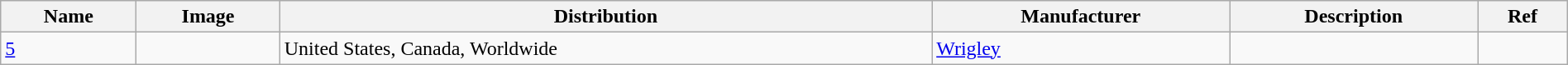<table class="wikitable sortable" style="width:100%">
<tr>
<th>Name</th>
<th class="unsortable">Image</th>
<th>Distribution</th>
<th>Manufacturer</th>
<th>Description</th>
<th>Ref</th>
</tr>
<tr>
<td><a href='#'>5</a></td>
<td></td>
<td>United States, Canada, Worldwide</td>
<td><a href='#'>Wrigley</a></td>
<td></td>
<td></td>
</tr>
</table>
